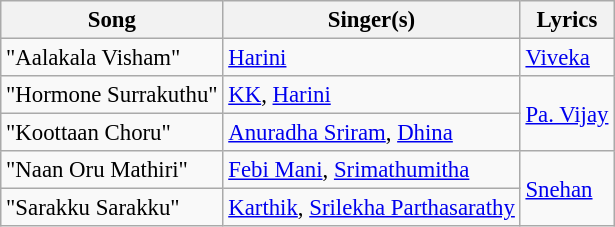<table class="wikitable" style="font-size:95%;">
<tr>
<th>Song</th>
<th>Singer(s)</th>
<th>Lyrics</th>
</tr>
<tr>
<td>"Aalakala Visham"</td>
<td><a href='#'>Harini</a></td>
<td><a href='#'>Viveka</a></td>
</tr>
<tr>
<td>"Hormone Surrakuthu"</td>
<td><a href='#'>KK</a>, <a href='#'>Harini</a></td>
<td rowspan=2><a href='#'>Pa. Vijay</a></td>
</tr>
<tr>
<td>"Koottaan Choru"</td>
<td><a href='#'>Anuradha Sriram</a>, <a href='#'>Dhina</a></td>
</tr>
<tr>
<td>"Naan Oru Mathiri"</td>
<td><a href='#'>Febi Mani</a>, <a href='#'>Srimathumitha</a></td>
<td rowspan=2><a href='#'>Snehan</a></td>
</tr>
<tr>
<td>"Sarakku Sarakku"</td>
<td><a href='#'>Karthik</a>, <a href='#'>Srilekha Parthasarathy</a></td>
</tr>
</table>
